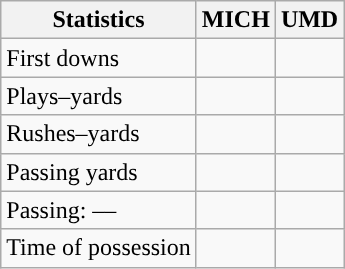<table class="wikitable" style="float:left">
<tr>
<th>Statistics</th>
<th>MICH</th>
<th>UMD</th>
</tr>
<tr>
<td>First downs</td>
<td></td>
<td></td>
</tr>
<tr>
<td>Plays–yards</td>
<td></td>
<td></td>
</tr>
<tr>
<td>Rushes–yards</td>
<td></td>
<td></td>
</tr>
<tr>
<td>Passing yards</td>
<td></td>
<td></td>
</tr>
<tr>
<td>Passing: ––</td>
<td></td>
<td></td>
</tr>
<tr>
<td>Time of possession</td>
<td></td>
<td></td>
</tr>
</table>
